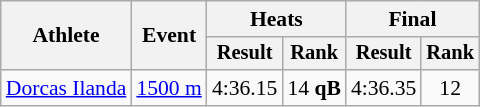<table class="wikitable" style="font-size:90%">
<tr>
<th rowspan=2>Athlete</th>
<th rowspan=2>Event</th>
<th colspan=2>Heats</th>
<th colspan=2>Final</th>
</tr>
<tr style="font-size:95%">
<th>Result</th>
<th>Rank</th>
<th>Result</th>
<th>Rank</th>
</tr>
<tr align=center>
<td align=left><a href='#'>Dorcas Ilanda</a></td>
<td align=left><a href='#'>1500 m</a></td>
<td>4:36.15</td>
<td>14 <strong>qB</strong></td>
<td>4:36.35</td>
<td>12</td>
</tr>
</table>
